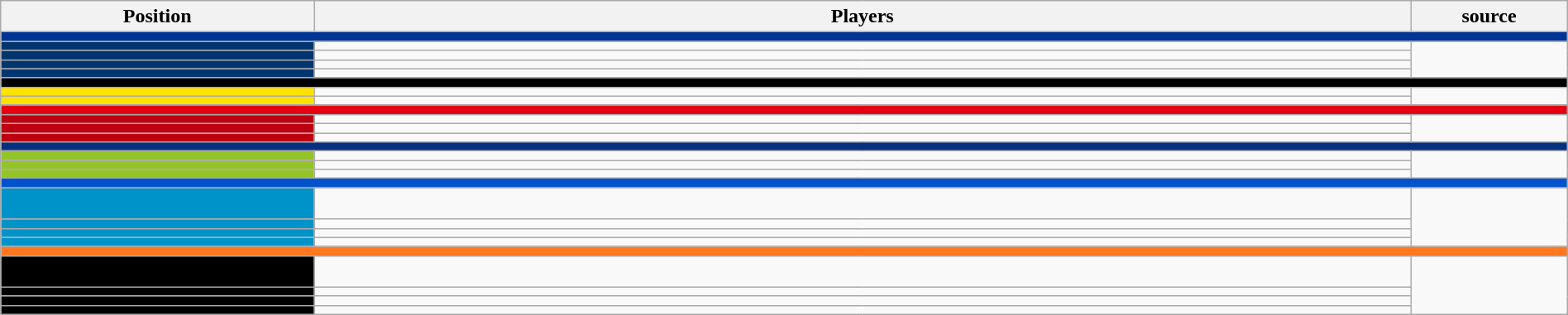<table class="wikitable" style="width:100%;">
<tr>
<th style="width:20%;text-align:center;">Position</th>
<th colspan=2;style="width:70%;text-align:center;">Players</th>
<th style="width:10%;text-align:center;">source</th>
</tr>
<tr style="background-color:#003595;text-align:center;">
<td colspan="4"><strong><a href='#'></a></strong></td>
</tr>
<tr>
<th style="background-color:#003570;text-align:center;"></th>
<td style="vertical-align:top;border-right:none;">    </td>
<td style="vertical-align:top;border-left:none;">      </td>
<td rowspan="4"></td>
</tr>
<tr>
<th style="background-color:#003570;text-align:center;"></th>
<td style="vertical-align:top;border-right:none;"></td>
<td style="vertical-align:top;border-left:none;"></td>
</tr>
<tr>
<th style="background-color:#003570;text-align:center;"></th>
<td style="vertical-align:top;border-right:none;"></td>
<td style="vertical-align:top;border-left:none;"></td>
</tr>
<tr>
<th style="background-color:#003570;text-align:center;"></th>
<td style="vertical-align:top;border-right:none;"></td>
<td style="vertical-align:top;border-left:none;"></td>
</tr>
<tr style="background-color:#000000;text-align:center;">
<td colspan="4"><strong><a href='#'></a></strong></td>
</tr>
<tr>
<th style="background-color:#FFE100;text-align:center;"></th>
<td style="vertical-align:top;border-right:none;">  </td>
<td style="vertical-align:top;border-left:none;"> </td>
<td rowspan="2"></td>
</tr>
<tr>
<th style="background-color:#FFE100;text-align:center;"></th>
<td style="vertical-align:top;border-right:none;"></td>
<td style="vertical-align:top;border-left:none;"></td>
</tr>
<tr style="background-color:#E50012;text-align:center;">
<td colspan="4"><strong><a href='#'></a></strong></td>
</tr>
<tr>
<th style="background-color:#BC0011;text-align:center;"></th>
<td style="vertical-align:top;border-right:none;">  </td>
<td style="vertical-align:top;border-left:none;">   </td>
<td rowspan="3"></td>
</tr>
<tr>
<th style="background-color:#BC0011;text-align:center;"></th>
<td style="vertical-align:top;border-right:none;"></td>
<td style="vertical-align:top;border-left:none;"></td>
</tr>
<tr>
<th style="background-color:#BC0011;text-align:center;"></th>
<td style="vertical-align:top;border-right:none;"></td>
<td style="vertical-align:top;border-left:none;"></td>
</tr>
<tr style="background-color:#073180;text-align:center;">
<td colspan="4"><strong><a href='#'></a></strong></td>
</tr>
<tr>
<th style="background-color:#92c427;text-align:center;"></th>
<td style="vertical-align:top;border-right:none;">  </td>
<td style="vertical-align:top;border-left:none;">  </td>
<td rowspan="3"></td>
</tr>
<tr>
<th style="background-color:#92c427;text-align:center;"></th>
<td style="vertical-align:top;border-right:none;"></td>
<td style="vertical-align:top;border-left:none;"></td>
</tr>
<tr>
<th style="background-color:#92c427;text-align:center;"></th>
<td style="vertical-align:top;border-right:none;"></td>
<td style="vertical-align:top;border-left:none;"></td>
</tr>
<tr style="background-color:#0052CD;text-align:center;">
<td colspan="4"><strong><a href='#'></a></strong></td>
</tr>
<tr>
<th style="background-color:#0093C9;text-align:center;"></th>
<td style="vertical-align:top;border-right:none;"><br></td>
<td style="vertical-align:top;border-left:none;">   </td>
<td rowspan="4"></td>
</tr>
<tr>
<th style="background-color:#0093C9;text-align:center;"></th>
<td style="vertical-align:top;border-right:none;"></td>
<td style="vertical-align:top;border-left:none;"></td>
</tr>
<tr>
<th style="background-color:#0093C9;text-align:center;"></th>
<td style="vertical-align:top;border-right:none;">  </td>
<td style="vertical-align:top;border-left:none;"> </td>
</tr>
<tr>
<th style="background-color:#0093C9;text-align:center;"></th>
<td style="vertical-align:top;border-right:none;"></td>
<td style="vertical-align:top;border-left:none;"></td>
</tr>
<tr style="background-color:#FF7820;text-align:center;">
<td colspan="4"><strong><a href='#'></a></strong></td>
</tr>
<tr>
<th style="background-color:#000000;text-align:center;"></th>
<td style="vertical-align:top;border-right:none;">     <br></td>
<td style="vertical-align:top;border-left:none;">       </td>
<td rowspan="4"></td>
</tr>
<tr>
<th style="background-color:#000000;text-align:center;"></th>
<td style="vertical-align:top;border-right:none;">  </td>
<td style="vertical-align:top;border-left:none;"> </td>
</tr>
<tr>
<th style="background-color:#000000;text-align:center;"></th>
<td style="vertical-align:top;border-right:none;">   </td>
<td style="vertical-align:top;border-left:none;">  </td>
</tr>
<tr>
<th style="background-color:#000000;text-align:center;"></th>
<td style="vertical-align:top;border-right:none;">   </td>
<td style="vertical-align:top;border-left:none;">   </td>
</tr>
</table>
